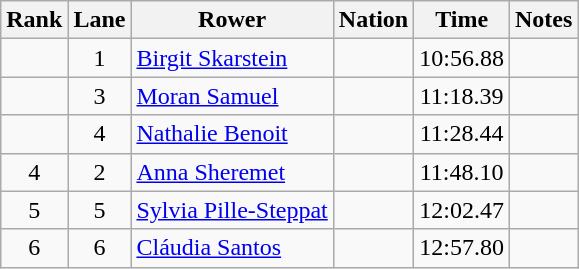<table class="wikitable sortable" style="text-align:center">
<tr>
<th>Rank</th>
<th>Lane</th>
<th>Rower</th>
<th>Nation</th>
<th>Time</th>
<th>Notes</th>
</tr>
<tr>
<td></td>
<td>1</td>
<td align=left><a href='#'>Birgit Skarstein</a></td>
<td align=left></td>
<td>10:56.88</td>
<td></td>
</tr>
<tr>
<td></td>
<td>3</td>
<td align=left><a href='#'>Moran Samuel</a></td>
<td align=left></td>
<td>11:18.39</td>
<td></td>
</tr>
<tr>
<td></td>
<td>4</td>
<td align=left><a href='#'>Nathalie Benoit</a></td>
<td align=left></td>
<td>11:28.44</td>
<td></td>
</tr>
<tr>
<td>4</td>
<td>2</td>
<td align=left><a href='#'>Anna Sheremet</a></td>
<td align=left></td>
<td>11:48.10</td>
<td></td>
</tr>
<tr>
<td>5</td>
<td>5</td>
<td align=left><a href='#'>Sylvia Pille-Steppat</a></td>
<td align=left></td>
<td>12:02.47</td>
<td></td>
</tr>
<tr>
<td>6</td>
<td>6</td>
<td align=left><a href='#'>Cláudia Santos</a></td>
<td align=left></td>
<td>12:57.80</td>
<td></td>
</tr>
</table>
